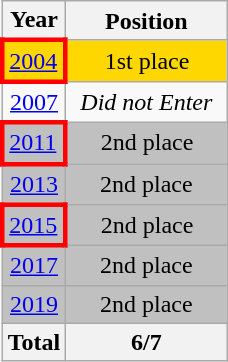<table class="wikitable" style="text-align: center;">
<tr>
<th>Year</th>
<th width="100">Position</th>
</tr>
<tr bgcolor=gold>
<td align=left style="border: 3px solid red"> <a href='#'>2004</a></td>
<td>1st place</td>
</tr>
<tr>
<td> <a href='#'>2007</a></td>
<td><em>Did not Enter</em></td>
</tr>
<tr bgcolor=silver>
<td align=left style="border: 3px solid red"> <a href='#'>2011</a></td>
<td>2nd place</td>
</tr>
<tr bgcolor=silver>
<td> <a href='#'>2013</a></td>
<td>2nd place</td>
</tr>
<tr bgcolor=silver>
<td align=left style="border: 3px solid red"> <a href='#'>2015</a></td>
<td>2nd place</td>
</tr>
<tr bgcolor=silver>
<td> <a href='#'>2017</a></td>
<td>2nd place</td>
</tr>
<tr bgcolor=silver>
<td> <a href='#'>2019</a></td>
<td>2nd place</td>
</tr>
<tr>
<th>Total</th>
<th>6/7</th>
</tr>
</table>
